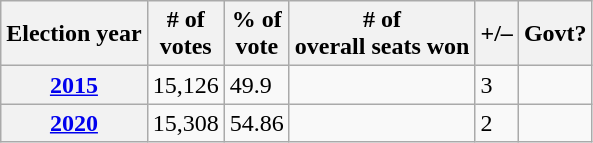<table class=wikitable>
<tr>
<th>Election year</th>
<th># of<br>votes</th>
<th>% of<br>vote</th>
<th># of<br>overall seats won</th>
<th>+/–</th>
<th>Govt?</th>
</tr>
<tr>
<th><a href='#'>2015</a></th>
<td>15,126</td>
<td>49.9</td>
<td></td>
<td>3</td>
<td></td>
</tr>
<tr>
<th><a href='#'>2020</a></th>
<td>15,308</td>
<td>54.86</td>
<td></td>
<td>2</td>
<td></td>
</tr>
</table>
